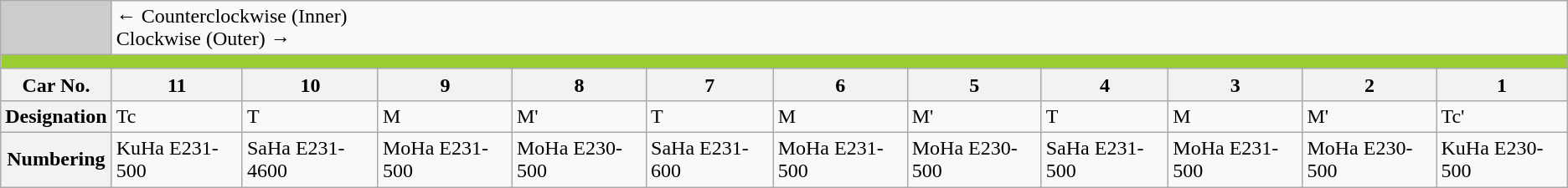<table class="wikitable">
<tr>
<td style="background-color:#ccc;"> </td>
<td colspan="11"><div>← Counterclockwise (Inner)</div><div>Clockwise (Outer) →</div></td>
</tr>
<tr style="line-height: 10px; background-color: #9ACD32;">
<td colspan="12" style="padding:0; border:0;"> </td>
</tr>
<tr>
<th>Car No.</th>
<th>11</th>
<th>10</th>
<th>9</th>
<th>8</th>
<th>7</th>
<th>6</th>
<th>5</th>
<th>4</th>
<th>3</th>
<th>2</th>
<th>1</th>
</tr>
<tr>
<th>Designation</th>
<td>Tc</td>
<td>T</td>
<td>M</td>
<td>M'</td>
<td>T</td>
<td>M</td>
<td>M'</td>
<td>T</td>
<td>M</td>
<td>M'</td>
<td>Tc'</td>
</tr>
<tr>
<th>Numbering</th>
<td>KuHa E231-500</td>
<td>SaHa E231-4600</td>
<td>MoHa E231-500</td>
<td>MoHa E230-500</td>
<td>SaHa E231-600</td>
<td>MoHa E231-500</td>
<td>MoHa E230-500</td>
<td>SaHa E231-500</td>
<td>MoHa E231-500</td>
<td>MoHa E230-500</td>
<td>KuHa E230-500</td>
</tr>
</table>
